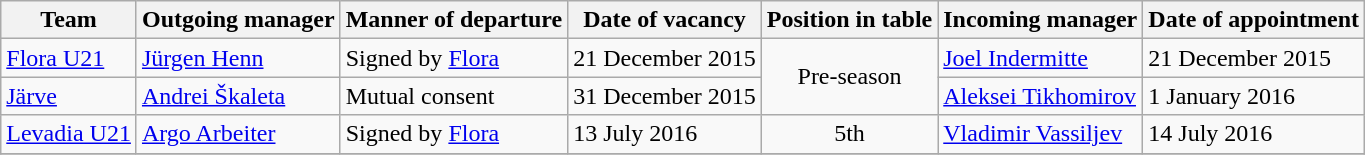<table class="wikitable">
<tr>
<th>Team</th>
<th>Outgoing manager</th>
<th>Manner of departure</th>
<th>Date of vacancy</th>
<th>Position in table</th>
<th>Incoming manager</th>
<th>Date of appointment</th>
</tr>
<tr>
<td><a href='#'>Flora U21</a></td>
<td> <a href='#'>Jürgen Henn</a></td>
<td>Signed by <a href='#'>Flora</a></td>
<td>21 December 2015</td>
<td rowspan=2 align="center">Pre-season</td>
<td> <a href='#'>Joel Indermitte</a></td>
<td>21 December 2015</td>
</tr>
<tr>
<td><a href='#'>Järve</a></td>
<td> <a href='#'>Andrei Škaleta</a></td>
<td>Mutual consent</td>
<td>31 December 2015</td>
<td> <a href='#'>Aleksei Tikhomirov</a></td>
<td>1 January 2016</td>
</tr>
<tr>
<td><a href='#'>Levadia U21</a></td>
<td> <a href='#'>Argo Arbeiter</a></td>
<td>Signed by <a href='#'>Flora</a></td>
<td>13 July 2016</td>
<td align="center">5th</td>
<td> <a href='#'>Vladimir Vassiljev</a></td>
<td>14 July 2016</td>
</tr>
<tr>
</tr>
</table>
